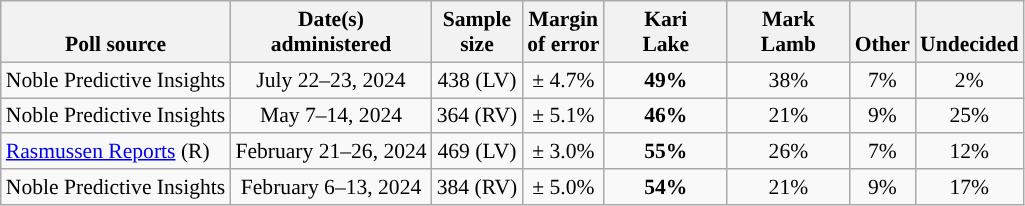<table class="wikitable" style="font-size:90%;text-align:center;">
<tr style="vertical-align:bottom">
<th>Poll source</th>
<th>Date(s)<br>administered</th>
<th>Sample<br>size</th>
<th>Margin<br>of error</th>
<th style="width:75px;">Kari<br>Lake</th>
<th style="width:75px;">Mark<br>Lamb</th>
<th>Other</th>
<th>Undecided</th>
</tr>
<tr>
<td style="text-align:left">Noble Predictive Insights</td>
<td>July 22–23, 2024</td>
<td>438 (LV)</td>
<td>± 4.7%</td>
<td><strong>49%</strong></td>
<td>38%</td>
<td>7%</td>
<td>2%</td>
</tr>
<tr>
<td style="text-align:left">Noble Predictive Insights</td>
<td>May 7–14, 2024</td>
<td>364 (RV)</td>
<td>± 5.1%</td>
<td><strong>46%</strong></td>
<td>21%</td>
<td>9%</td>
<td>25%</td>
</tr>
<tr>
<td style="text-align:left"><a href='#'>Rasmussen Reports</a> (R)</td>
<td>February 21–26, 2024</td>
<td>469 (LV)</td>
<td>± 3.0%</td>
<td><strong>55%</strong></td>
<td>26%</td>
<td>7%</td>
<td>12%</td>
</tr>
<tr>
<td style="text-align:left">Noble Predictive Insights</td>
<td>February 6–13, 2024</td>
<td>384 (RV)</td>
<td>± 5.0%</td>
<td><strong>54%</strong></td>
<td>21%</td>
<td>9%</td>
<td>17%</td>
</tr>
</table>
